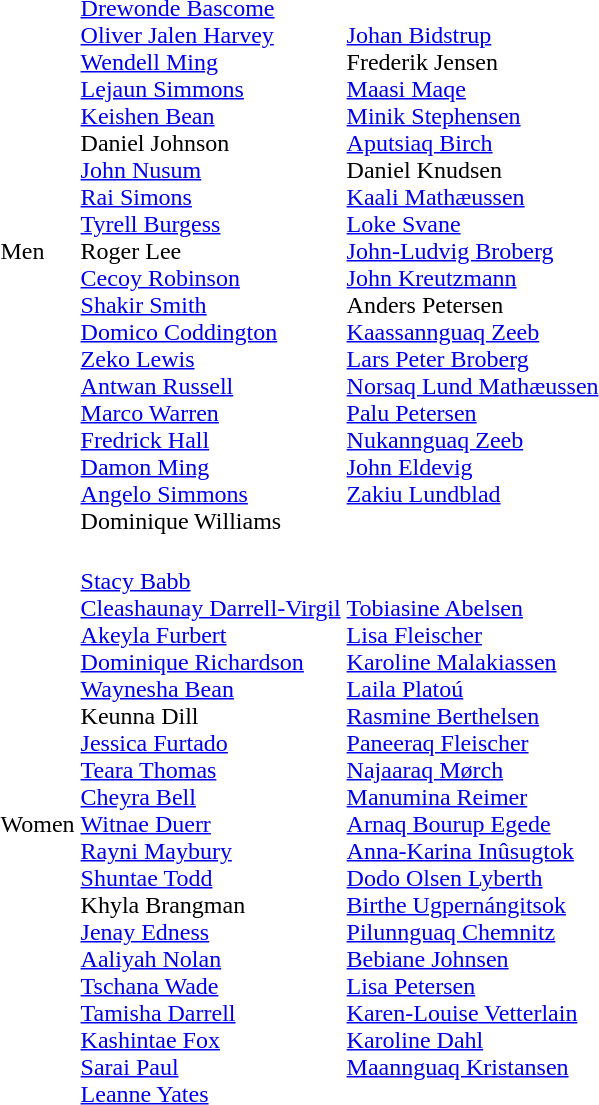<table>
<tr>
<td>Men<br></td>
<td><br><a href='#'>Drewonde Bascome</a><br><a href='#'>Oliver Jalen Harvey</a><br><a href='#'>Wendell Ming</a><br><a href='#'>Lejaun Simmons</a><br><a href='#'>Keishen Bean</a><br>Daniel Johnson<br><a href='#'>John Nusum</a><br><a href='#'>Rai Simons</a><br><a href='#'>Tyrell Burgess</a><br>Roger Lee<br><a href='#'>Cecoy Robinson</a><br><a href='#'>Shakir Smith</a><br><a href='#'>Domico Coddington</a><br><a href='#'>Zeko Lewis</a><br><a href='#'>Antwan Russell</a><br><a href='#'>Marco Warren</a><br><a href='#'>Fredrick Hall</a><br><a href='#'>Damon Ming</a><br><a href='#'>Angelo Simmons</a><br>Dominique Williams</td>
<td><br><a href='#'>Johan Bidstrup</a><br>Frederik Jensen<br><a href='#'>Maasi Maqe</a><br><a href='#'>Minik Stephensen</a><br><a href='#'>Aputsiaq Birch</a><br>Daniel Knudsen<br><a href='#'>Kaali Mathæussen</a><br><a href='#'>Loke Svane</a><br><a href='#'>John-Ludvig Broberg</a><br><a href='#'>John Kreutzmann</a><br>Anders Petersen<br><a href='#'>Kaassannguaq Zeeb</a><br><a href='#'>Lars Peter Broberg</a><br><a href='#'>Norsaq Lund Mathæussen</a><br><a href='#'>Palu Petersen</a><br><a href='#'>Nukannguaq Zeeb</a><br><a href='#'>John Eldevig</a><br><a href='#'>Zakiu Lundblad</a></td>
<td></td>
</tr>
<tr>
<td>Women<br></td>
<td><br><a href='#'>Stacy Babb</a><br><a href='#'>Cleashaunay Darrell-Virgil</a><br><a href='#'>Akeyla Furbert</a><br><a href='#'>Dominique Richardson</a><br><a href='#'>Waynesha Bean</a><br>Keunna Dill<br><a href='#'>Jessica Furtado</a><br><a href='#'>Teara Thomas</a><br><a href='#'>Cheyra Bell</a><br><a href='#'>Witnae Duerr</a><br><a href='#'>Rayni Maybury</a><br><a href='#'>Shuntae Todd</a><br>Khyla Brangman<br><a href='#'>Jenay Edness</a><br><a href='#'>Aaliyah Nolan</a><br><a href='#'>Tschana Wade</a><br><a href='#'>Tamisha Darrell</a><br><a href='#'>Kashintae Fox</a><br><a href='#'>Sarai Paul</a><br><a href='#'>Leanne Yates</a></td>
<td><br><a href='#'>Tobiasine Abelsen</a><br><a href='#'>Lisa Fleischer</a><br><a href='#'>Karoline Malakiassen</a><br><a href='#'>Laila Platoú</a><br><a href='#'>Rasmine Berthelsen</a><br><a href='#'>Paneeraq Fleischer</a><br><a href='#'>Najaaraq Mørch</a><br><a href='#'>Manumina Reimer</a><br><a href='#'>Arnaq Bourup Egede</a><br><a href='#'>Anna-Karina Inûsugtok</a><br><a href='#'>Dodo Olsen Lyberth</a><br><a href='#'>Birthe Ugpernángitsok</a><br><a href='#'>Pilunnguaq Chemnitz</a><br><a href='#'>Bebiane Johnsen</a><br><a href='#'>Lisa Petersen</a><br><a href='#'>Karen-Louise Vetterlain</a><br><a href='#'>Karoline Dahl</a><br><a href='#'>Maannguaq Kristansen</a></td>
<td></td>
</tr>
</table>
